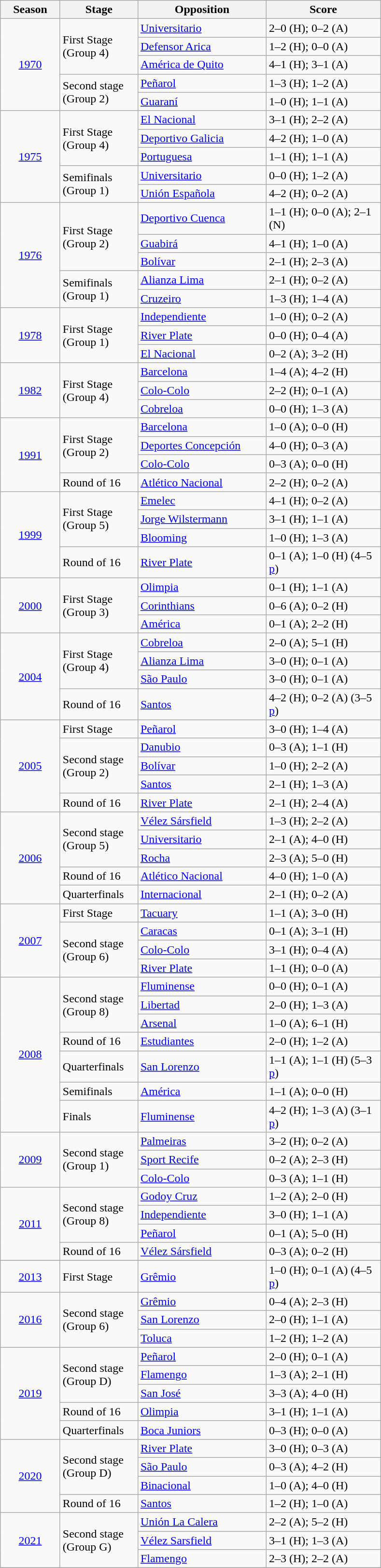<table class="wikitable">
<tr>
<th width=75>Season</th>
<th width=100>Stage</th>
<th width=170>Opposition</th>
<th width=150>Score</th>
</tr>
<tr>
<td align=center rowspan=5><a href='#'>1970</a></td>
<td rowspan=3>First Stage<br>(Group 4)</td>
<td> <a href='#'>Universitario</a></td>
<td>2–0 (H); 0–2 (A)</td>
</tr>
<tr>
<td> <a href='#'>Defensor Arica</a></td>
<td>1–2 (H); 0–0 (A)</td>
</tr>
<tr>
<td> <a href='#'>América de Quito</a></td>
<td>4–1 (H); 3–1 (A)</td>
</tr>
<tr>
<td rowspan=2>Second stage<br>(Group 2)</td>
<td> <a href='#'>Peñarol</a></td>
<td>1–3 (H); 1–2 (A)</td>
</tr>
<tr>
<td> <a href='#'>Guaraní</a></td>
<td>1–0 (H); 1–1 (A)</td>
</tr>
<tr>
<td align=center rowspan=5><a href='#'>1975</a></td>
<td rowspan=3>First Stage<br>(Group 4)</td>
<td> <a href='#'>El Nacional</a></td>
<td>3–1 (H); 2–2 (A)</td>
</tr>
<tr>
<td> <a href='#'>Deportivo Galicia</a></td>
<td>4–2 (H); 1–0 (A)</td>
</tr>
<tr>
<td> <a href='#'>Portuguesa</a></td>
<td>1–1 (H); 1–1 (A)</td>
</tr>
<tr>
<td rowspan=2>Semifinals<br>(Group 1)</td>
<td> <a href='#'>Universitario</a></td>
<td>0–0 (H); 1–2 (A)</td>
</tr>
<tr>
<td> <a href='#'>Unión Española</a></td>
<td>4–2 (H); 0–2 (A)</td>
</tr>
<tr>
<td align=center rowspan=5><a href='#'>1976</a></td>
<td rowspan=3>First Stage<br>(Group 2)</td>
<td> <a href='#'>Deportivo Cuenca</a></td>
<td>1–1 (H); 0–0 (A); 2–1 (N)</td>
</tr>
<tr>
<td> <a href='#'>Guabirá</a></td>
<td>4–1 (H); 1–0 (A)</td>
</tr>
<tr>
<td> <a href='#'>Bolívar</a></td>
<td>2–1 (H); 2–3 (A)</td>
</tr>
<tr>
<td rowspan=2>Semifinals<br>(Group 1)</td>
<td> <a href='#'>Alianza Lima</a></td>
<td>2–1 (H); 0–2 (A)</td>
</tr>
<tr>
<td> <a href='#'>Cruzeiro</a></td>
<td>1–3 (H); 1–4 (A)</td>
</tr>
<tr>
<td align=center rowspan=3><a href='#'>1978</a></td>
<td rowspan=3>First Stage<br>(Group 1)</td>
<td> <a href='#'>Independiente</a></td>
<td>1–0 (H); 0–2 (A)</td>
</tr>
<tr>
<td> <a href='#'>River Plate</a></td>
<td>0–0 (H); 0–4 (A)</td>
</tr>
<tr>
<td> <a href='#'>El Nacional</a></td>
<td>0–2 (A); 3–2 (H)</td>
</tr>
<tr>
<td align=center rowspan=3><a href='#'>1982</a></td>
<td rowspan=3>First Stage<br>(Group 4)</td>
<td> <a href='#'>Barcelona</a></td>
<td>1–4 (A); 4–2 (H)</td>
</tr>
<tr>
<td> <a href='#'>Colo-Colo</a></td>
<td>2–2 (H); 0–1 (A)</td>
</tr>
<tr>
<td> <a href='#'>Cobreloa</a></td>
<td>0–0 (H); 1–3 (A)</td>
</tr>
<tr>
<td align=center rowspan=4><a href='#'>1991</a></td>
<td rowspan=3>First Stage<br>(Group 2)</td>
<td> <a href='#'>Barcelona</a></td>
<td>1–0 (A); 0–0 (H)</td>
</tr>
<tr>
<td> <a href='#'>Deportes Concepción</a></td>
<td>4–0 (H); 0–3 (A)</td>
</tr>
<tr>
<td> <a href='#'>Colo-Colo</a></td>
<td>0–3 (A); 0–0 (H)</td>
</tr>
<tr>
<td>Round of 16</td>
<td> <a href='#'>Atlético Nacional</a></td>
<td>2–2 (H); 0–2 (A)</td>
</tr>
<tr>
<td align=center rowspan=4><a href='#'>1999</a></td>
<td rowspan=3>First Stage<br>(Group 5)</td>
<td> <a href='#'>Emelec</a></td>
<td>4–1 (H); 0–2 (A)</td>
</tr>
<tr>
<td> <a href='#'>Jorge Wilstermann</a></td>
<td>3–1 (H); 1–1 (A)</td>
</tr>
<tr>
<td> <a href='#'>Blooming</a></td>
<td>1–0 (H); 1–3 (A)</td>
</tr>
<tr>
<td>Round of 16</td>
<td> <a href='#'>River Plate</a></td>
<td>0–1 (A); 1–0 (H) (4–5 <a href='#'>p</a>)</td>
</tr>
<tr>
<td align=center rowspan=3><a href='#'>2000</a></td>
<td rowspan=3>First Stage<br>(Group 3)</td>
<td> <a href='#'>Olimpia</a></td>
<td>0–1 (H); 1–1 (A)</td>
</tr>
<tr>
<td> <a href='#'>Corinthians</a></td>
<td>0–6 (A); 0–2 (H)</td>
</tr>
<tr>
<td> <a href='#'>América</a></td>
<td>0–1 (A); 2–2 (H)</td>
</tr>
<tr>
<td align=center rowspan=4><a href='#'>2004</a></td>
<td rowspan=3>First Stage<br>(Group 4)</td>
<td> <a href='#'>Cobreloa</a></td>
<td>2–0 (A); 5–1 (H)</td>
</tr>
<tr>
<td> <a href='#'>Alianza Lima</a></td>
<td>3–0 (H); 0–1 (A)</td>
</tr>
<tr>
<td> <a href='#'>São Paulo</a></td>
<td>3–0 (H); 0–1 (A)</td>
</tr>
<tr>
<td>Round of 16</td>
<td> <a href='#'>Santos</a></td>
<td>4–2 (H); 0–2 (A) (3–5 <a href='#'>p</a>)</td>
</tr>
<tr>
<td align=center rowspan=5><a href='#'>2005</a></td>
<td>First Stage</td>
<td> <a href='#'>Peñarol</a></td>
<td>3–0 (H); 1–4 (A)</td>
</tr>
<tr>
<td rowspan=3>Second stage<br>(Group 2)</td>
<td> <a href='#'>Danubio</a></td>
<td>0–3 (A); 1–1 (H)</td>
</tr>
<tr>
<td> <a href='#'>Bolívar</a></td>
<td>1–0 (H); 2–2 (A)</td>
</tr>
<tr>
<td> <a href='#'>Santos</a></td>
<td>2–1 (H); 1–3 (A)</td>
</tr>
<tr>
<td>Round of 16</td>
<td> <a href='#'>River Plate</a></td>
<td>2–1 (H); 2–4 (A)</td>
</tr>
<tr>
<td align=center rowspan=5><a href='#'>2006</a></td>
<td rowspan=3>Second stage<br>(Group 5)</td>
<td> <a href='#'>Vélez Sársfield</a></td>
<td>1–3 (H); 2–2 (A)</td>
</tr>
<tr>
<td> <a href='#'>Universitario</a></td>
<td>2–1 (A); 4–0 (H)</td>
</tr>
<tr>
<td> <a href='#'>Rocha</a></td>
<td>2–3 (A); 5–0 (H)</td>
</tr>
<tr>
<td>Round of 16</td>
<td> <a href='#'>Atlético Nacional</a></td>
<td>4–0 (H); 1–0 (A)</td>
</tr>
<tr>
<td>Quarterfinals</td>
<td> <a href='#'>Internacional</a></td>
<td>2–1 (H); 0–2 (A)</td>
</tr>
<tr>
<td align=center rowspan=4><a href='#'>2007</a></td>
<td>First Stage</td>
<td> <a href='#'>Tacuary</a></td>
<td>1–1 (A); 3–0 (H)</td>
</tr>
<tr>
<td rowspan=3>Second stage<br>(Group 6)</td>
<td> <a href='#'>Caracas</a></td>
<td>0–1 (A); 3–1 (H)</td>
</tr>
<tr>
<td> <a href='#'>Colo-Colo</a></td>
<td>3–1 (H); 0–4 (A)</td>
</tr>
<tr>
<td> <a href='#'>River Plate</a></td>
<td>1–1 (H); 0–0 (A)</td>
</tr>
<tr>
<td align=center rowspan=7><a href='#'>2008</a></td>
<td rowspan=3>Second stage<br>(Group 8)</td>
<td> <a href='#'>Fluminense</a></td>
<td>0–0 (H); 0–1 (A)</td>
</tr>
<tr>
<td> <a href='#'>Libertad</a></td>
<td>2–0 (H); 1–3 (A)</td>
</tr>
<tr>
<td> <a href='#'>Arsenal</a></td>
<td>1–0 (A); 6–1 (H)</td>
</tr>
<tr>
<td>Round of 16</td>
<td> <a href='#'>Estudiantes</a></td>
<td>2–0 (H); 1–2 (A)</td>
</tr>
<tr>
<td>Quarterfinals</td>
<td> <a href='#'>San Lorenzo</a></td>
<td>1–1 (A); 1–1 (H) (5–3 <a href='#'>p</a>)</td>
</tr>
<tr>
<td>Semifinals</td>
<td> <a href='#'>América</a></td>
<td>1–1 (A); 0–0 (H)</td>
</tr>
<tr>
<td>Finals</td>
<td> <a href='#'>Fluminense</a></td>
<td>4–2 (H); 1–3 (A) (3–1 <a href='#'>p</a>)</td>
</tr>
<tr>
<td align=center rowspan=3><a href='#'>2009</a></td>
<td rowspan=3>Second stage<br>(Group 1)</td>
<td> <a href='#'>Palmeiras</a></td>
<td>3–2 (H); 0–2 (A)</td>
</tr>
<tr>
<td> <a href='#'>Sport Recife</a></td>
<td>0–2 (A); 2–3 (H)</td>
</tr>
<tr>
<td> <a href='#'>Colo-Colo</a></td>
<td>0–3 (A); 1–1 (H)</td>
</tr>
<tr>
<td align=center rowspan=4><a href='#'>2011</a></td>
<td rowspan=3>Second stage<br>(Group 8)</td>
<td> <a href='#'>Godoy Cruz</a></td>
<td>1–2 (A); 2–0 (H)</td>
</tr>
<tr>
<td> <a href='#'>Independiente</a></td>
<td>3–0 (H); 1–1 (A)</td>
</tr>
<tr>
<td> <a href='#'>Peñarol</a></td>
<td>0–1 (A); 5–0 (H)</td>
</tr>
<tr>
<td>Round of 16</td>
<td> <a href='#'>Vélez Sársfield</a></td>
<td>0–3 (A); 0–2 (H)</td>
</tr>
<tr>
</tr>
<tr>
<td align=center rowspan=1><a href='#'>2013</a></td>
<td rowspan=1>First Stage</td>
<td> <a href='#'>Grêmio</a></td>
<td>1–0 (H); 0–1 (A) (4–5 <a href='#'>p</a>)</td>
</tr>
<tr>
<td align=center rowspan=3><a href='#'>2016</a></td>
<td rowspan=3>Second stage<br>(Group 6)</td>
<td> <a href='#'>Grêmio</a></td>
<td>0–4 (A); 2–3 (H)</td>
</tr>
<tr>
<td> <a href='#'>San Lorenzo</a></td>
<td>2–0 (H); 1–1 (A)</td>
</tr>
<tr>
<td> <a href='#'>Toluca</a></td>
<td>1–2 (H); 1–2 (A)</td>
</tr>
<tr>
<td align=center rowspan=5><a href='#'>2019</a></td>
<td rowspan=3>Second stage<br>(Group D)</td>
<td> <a href='#'>Peñarol</a></td>
<td>2–0 (H); 0–1 (A)</td>
</tr>
<tr>
<td> <a href='#'>Flamengo</a></td>
<td>1–3 (A); 2–1 (H)</td>
</tr>
<tr>
<td> <a href='#'>San José</a></td>
<td>3–3 (A); 4–0 (H)</td>
</tr>
<tr>
<td>Round of 16</td>
<td> <a href='#'>Olimpia</a></td>
<td>3–1 (H); 1–1 (A)</td>
</tr>
<tr>
<td>Quarterfinals</td>
<td> <a href='#'>Boca Juniors</a></td>
<td>0–3 (H); 0–0 (A)</td>
</tr>
<tr>
<td align=center rowspan=4><a href='#'>2020</a></td>
<td rowspan=3>Second stage<br>(Group D)</td>
<td> <a href='#'>River Plate</a></td>
<td>3–0 (H); 0–3 (A)</td>
</tr>
<tr>
<td> <a href='#'>São Paulo</a></td>
<td>0–3 (A); 4–2 (H)</td>
</tr>
<tr>
<td> <a href='#'>Binacional</a></td>
<td>1–0 (A); 4–0 (H)</td>
</tr>
<tr>
<td>Round of 16</td>
<td> <a href='#'>Santos</a></td>
<td>1–2 (H); 1–0 (A)</td>
</tr>
<tr>
<td align=center rowspan=3><a href='#'>2021</a></td>
<td rowspan=3>Second stage<br>(Group G)</td>
<td> <a href='#'>Unión La Calera</a></td>
<td>2–2 (A); 5–2 (H)</td>
</tr>
<tr>
<td> <a href='#'>Vélez Sarsfield</a></td>
<td>3–1 (H); 1–3 (A)</td>
</tr>
<tr>
<td> <a href='#'>Flamengo</a></td>
<td>2–3 (H); 2–2 (A)</td>
</tr>
<tr>
</tr>
</table>
